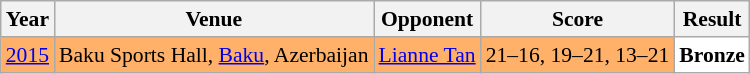<table class="sortable wikitable" style="font-size: 90%;">
<tr>
<th>Year</th>
<th>Venue</th>
<th>Opponent</th>
<th>Score</th>
<th>Result</th>
</tr>
<tr style="background:#FFB069">
<td align="center"><a href='#'>2015</a></td>
<td align="left">Baku Sports Hall, <a href='#'>Baku</a>, Azerbaijan</td>
<td align="left"> <a href='#'>Lianne Tan</a></td>
<td align="left">21–16, 19–21, 13–21</td>
<td style="text-align:left; background:white"> <strong>Bronze</strong></td>
</tr>
</table>
